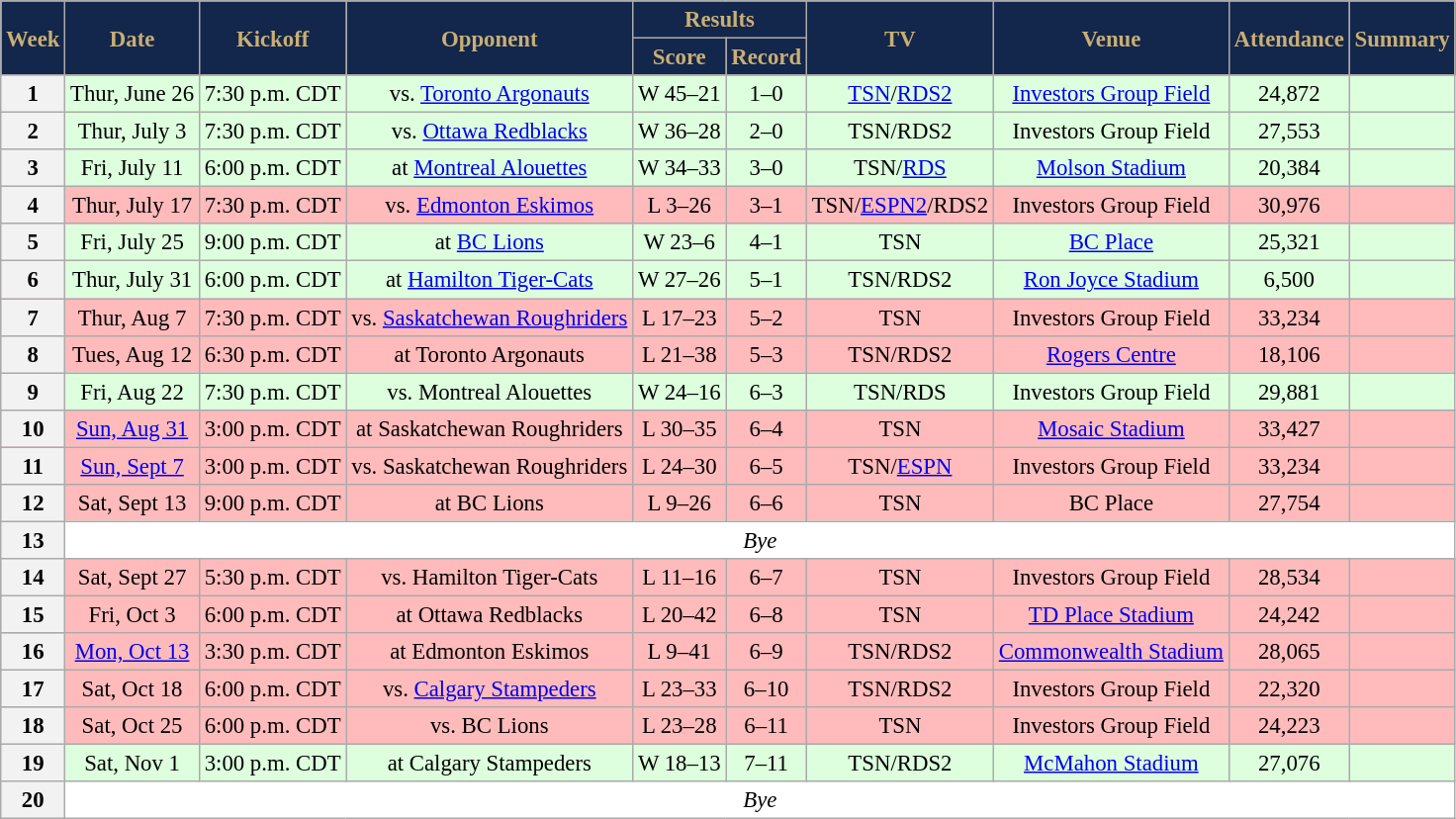<table class="wikitable" style="font-size: 95%;">
<tr>
<th style="background:#13264B;color:#C9AF74;" rowspan=2>Week</th>
<th style="background:#13264B;color:#C9AF74;" rowspan=2>Date</th>
<th style="background:#13264B;color:#C9AF74;" rowspan=2>Kickoff</th>
<th style="background:#13264B;color:#C9AF74;" rowspan=2>Opponent</th>
<th style="background:#13264B;color:#C9AF74;" colspan=2>Results</th>
<th style="background:#13264B;color:#C9AF74;" rowspan=2>TV</th>
<th style="background:#13264B;color:#C9AF74;" rowspan=2>Venue</th>
<th style="background:#13264B;color:#C9AF74;" rowspan=2>Attendance</th>
<th style="background:#13264B;color:#C9AF74;" rowspan=2>Summary</th>
</tr>
<tr>
<th style="background:#13264B;color:#C9AF74;">Score</th>
<th style="background:#13264B;color:#C9AF74;">Record</th>
</tr>
<tr align="center" bgcolor="#ddffdd">
<th align="center"><strong>1</strong></th>
<td align="center">Thur, June 26</td>
<td align="center">7:30 p.m. CDT</td>
<td align="center">vs. <a href='#'>Toronto Argonauts</a></td>
<td align="center">W 45–21</td>
<td align="center">1–0</td>
<td align="center"><a href='#'>TSN</a>/<a href='#'>RDS2</a></td>
<td align="center"><a href='#'>Investors Group Field</a></td>
<td align="center">24,872</td>
<td align="center"></td>
</tr>
<tr align="center" bgcolor="#ddffdd">
<th align="center"><strong>2</strong></th>
<td align="center">Thur, July 3</td>
<td align="center">7:30 p.m. CDT</td>
<td align="center">vs. <a href='#'>Ottawa Redblacks</a></td>
<td align="center">W 36–28</td>
<td align="center">2–0</td>
<td align="center">TSN/RDS2</td>
<td align="center">Investors Group Field</td>
<td align="center">27,553</td>
<td align="center"></td>
</tr>
<tr align="center" bgcolor="#ddffdd">
<th align="center"><strong>3</strong></th>
<td align="center">Fri, July 11</td>
<td align="center">6:00 p.m. CDT</td>
<td align="center">at <a href='#'>Montreal Alouettes</a></td>
<td align="center">W 34–33</td>
<td align="center">3–0</td>
<td align="center">TSN/<a href='#'>RDS</a></td>
<td align="center"><a href='#'>Molson Stadium</a></td>
<td align="center">20,384</td>
<td align="center"></td>
</tr>
<tr align="center" bgcolor="#ffbbbb">
<th align="center"><strong>4</strong></th>
<td align="center">Thur, July 17</td>
<td align="center">7:30 p.m. CDT</td>
<td align="center">vs. <a href='#'>Edmonton Eskimos</a></td>
<td align="center">L 3–26</td>
<td align="center">3–1</td>
<td align="center">TSN/<a href='#'>ESPN2</a>/RDS2</td>
<td align="center">Investors Group Field</td>
<td align="center">30,976</td>
<td align="center"></td>
</tr>
<tr align="center" bgcolor="#ddffdd">
<th align="center"><strong>5</strong></th>
<td align="center">Fri, July 25</td>
<td align="center">9:00 p.m. CDT</td>
<td align="center">at <a href='#'>BC Lions</a></td>
<td align="center">W 23–6</td>
<td align="center">4–1</td>
<td align="center">TSN</td>
<td align="center"><a href='#'>BC Place</a></td>
<td align="center">25,321</td>
<td align="center"></td>
</tr>
<tr align="center" bgcolor="#ddffdd">
<th align="center"><strong>6</strong></th>
<td align="center">Thur, July 31</td>
<td align="center">6:00 p.m. CDT</td>
<td align="center">at <a href='#'>Hamilton Tiger-Cats</a></td>
<td align="center">W 27–26</td>
<td align="center">5–1</td>
<td align="center">TSN/RDS2</td>
<td align="center"><a href='#'>Ron Joyce Stadium</a></td>
<td align="center">6,500</td>
<td align="center"></td>
</tr>
<tr align="center" bgcolor="#ffbbbb">
<th align="center"><strong>7</strong></th>
<td align="center">Thur, Aug 7</td>
<td align="center">7:30 p.m. CDT</td>
<td align="center">vs. <a href='#'>Saskatchewan Roughriders</a></td>
<td align="center">L 17–23</td>
<td align="center">5–2</td>
<td align="center">TSN</td>
<td align="center">Investors Group Field</td>
<td align="center">33,234</td>
<td align="center"></td>
</tr>
<tr align="center" bgcolor="#ffbbbb">
<th align="center"><strong>8</strong></th>
<td align="center">Tues, Aug 12</td>
<td align="center">6:30 p.m. CDT</td>
<td align="center">at Toronto Argonauts</td>
<td align="center">L 21–38</td>
<td align="center">5–3</td>
<td align="center">TSN/RDS2</td>
<td align="center"><a href='#'>Rogers Centre</a></td>
<td align="center">18,106</td>
<td align="center"></td>
</tr>
<tr align="center" bgcolor="#ddffdd">
<th align="center"><strong>9</strong></th>
<td align="center">Fri, Aug 22</td>
<td align="center">7:30 p.m. CDT</td>
<td align="center">vs. Montreal Alouettes</td>
<td align="center">W 24–16</td>
<td align="center">6–3</td>
<td align="center">TSN/RDS</td>
<td align="center">Investors Group Field</td>
<td align="center">29,881</td>
<td align="center"></td>
</tr>
<tr align="center" bgcolor="#ffbbbb">
<th align="center"><strong>10</strong></th>
<td align="center"><a href='#'>Sun, Aug 31</a></td>
<td align="center">3:00 p.m. CDT</td>
<td align="center">at Saskatchewan Roughriders</td>
<td align="center">L 30–35</td>
<td align="center">6–4</td>
<td align="center">TSN</td>
<td align="center"><a href='#'>Mosaic Stadium</a></td>
<td align="center">33,427</td>
<td align="center"></td>
</tr>
<tr align="center" bgcolor="#ffbbbb">
<th align="center"><strong>11</strong></th>
<td align="center"><a href='#'>Sun, Sept 7</a></td>
<td align="center">3:00 p.m. CDT</td>
<td align="center">vs. Saskatchewan Roughriders</td>
<td align="center">L 24–30</td>
<td align="center">6–5</td>
<td align="center">TSN/<a href='#'>ESPN</a></td>
<td align="center">Investors Group Field</td>
<td align="center">33,234</td>
<td align="center"></td>
</tr>
<tr align="center" bgcolor="#ffbbbb">
<th align="center"><strong>12</strong></th>
<td align="center">Sat, Sept 13</td>
<td align="center">9:00 p.m. CDT</td>
<td align="center">at BC Lions</td>
<td align="center">L 9–26</td>
<td align="center">6–6</td>
<td align="center">TSN</td>
<td align="center">BC Place</td>
<td align="center">27,754</td>
<td align="center"></td>
</tr>
<tr align="center" bgcolor="#ffffff">
<th align="center"><strong>13</strong></th>
<td colspan=9 align="center" valign="middle"><em>Bye</em></td>
</tr>
<tr align="center" bgcolor="#ffbbbb">
<th align="center"><strong>14</strong></th>
<td align="center">Sat, Sept 27</td>
<td align="center">5:30 p.m. CDT</td>
<td align="center">vs. Hamilton Tiger-Cats</td>
<td align="center">L 11–16</td>
<td align="center">6–7</td>
<td align="center">TSN</td>
<td align="center">Investors Group Field</td>
<td align="center">28,534</td>
<td align="center"></td>
</tr>
<tr align="center" bgcolor="#ffbbbb">
<th align="center"><strong>15</strong></th>
<td align="center">Fri, Oct 3</td>
<td align="center">6:00 p.m. CDT</td>
<td align="center">at Ottawa Redblacks</td>
<td align="center">L 20–42</td>
<td align="center">6–8</td>
<td align="center">TSN</td>
<td align="center"><a href='#'>TD Place Stadium</a></td>
<td align="center">24,242</td>
<td align="center"></td>
</tr>
<tr align="center" bgcolor="#ffbbbb">
<th align="center"><strong>16</strong></th>
<td align="center"><a href='#'>Mon, Oct 13</a></td>
<td align="center">3:30 p.m. CDT</td>
<td align="center">at Edmonton Eskimos</td>
<td align="center">L 9–41</td>
<td align="center">6–9</td>
<td align="center">TSN/RDS2</td>
<td align="center"><a href='#'>Commonwealth Stadium</a></td>
<td align="center">28,065</td>
<td align="center"></td>
</tr>
<tr align="center" bgcolor="#ffbbbb">
<th align="center"><strong>17</strong></th>
<td align="center">Sat, Oct 18</td>
<td align="center">6:00 p.m. CDT</td>
<td align="center">vs. <a href='#'>Calgary Stampeders</a></td>
<td align="center">L 23–33</td>
<td align="center">6–10</td>
<td align="center">TSN/RDS2</td>
<td align="center">Investors Group Field</td>
<td align="center">22,320</td>
<td align="center"></td>
</tr>
<tr align="center" bgcolor="#ffbbbb">
<th align="center"><strong>18</strong></th>
<td align="center">Sat, Oct 25</td>
<td align="center">6:00 p.m. CDT</td>
<td align="center">vs. BC Lions</td>
<td align="center">L 23–28</td>
<td align="center">6–11</td>
<td align="center">TSN</td>
<td align="center">Investors Group Field</td>
<td align="center">24,223</td>
<td align="center"></td>
</tr>
<tr align="center" bgcolor="#ddffdd">
<th align="center"><strong>19</strong></th>
<td align="center">Sat, Nov 1</td>
<td align="center">3:00 p.m. CDT</td>
<td align="center">at Calgary Stampeders</td>
<td align="center">W 18–13</td>
<td align="center">7–11</td>
<td align="center">TSN/RDS2</td>
<td align="center"><a href='#'>McMahon Stadium</a></td>
<td align="center">27,076</td>
<td align="center"></td>
</tr>
<tr align="center" bgcolor="#ffffff">
<th align="center"><strong>20</strong></th>
<td colspan=9 align="center" valign="middle"><em>Bye</em></td>
</tr>
</table>
